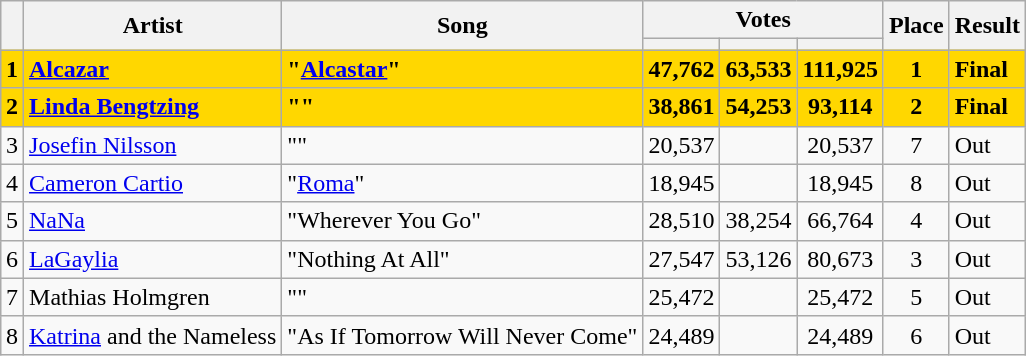<table class="sortable wikitable" style="margin: 1em auto 1em auto; text-align:center;">
<tr>
<th rowspan="2"></th>
<th rowspan="2">Artist</th>
<th rowspan="2">Song</th>
<th colspan="3">Votes</th>
<th rowspan="2">Place</th>
<th rowspan="2" class="unsortable">Result</th>
</tr>
<tr>
<th></th>
<th></th>
<th></th>
</tr>
<tr style="background:gold;">
<td><strong>1</strong></td>
<td align="left"><strong><a href='#'>Alcazar</a></strong></td>
<td align="left"><strong>"<a href='#'>Alcastar</a>"</strong></td>
<td><strong>47,762</strong></td>
<td><strong>63,533</strong></td>
<td><strong>111,925</strong></td>
<td><strong>1</strong></td>
<td align="left"><strong>Final</strong></td>
</tr>
<tr style="background:gold;">
<td><strong>2</strong></td>
<td align="left"><strong><a href='#'>Linda Bengtzing</a></strong></td>
<td align="left"><strong>""</strong></td>
<td><strong>38,861</strong></td>
<td><strong>54,253</strong></td>
<td><strong>93,114</strong></td>
<td><strong>2</strong></td>
<td align="left"><strong>Final</strong></td>
</tr>
<tr>
<td>3</td>
<td align="left"><a href='#'>Josefin Nilsson</a></td>
<td align="left">""</td>
<td>20,537</td>
<td></td>
<td>20,537</td>
<td>7</td>
<td align="left">Out</td>
</tr>
<tr>
<td>4</td>
<td align="left"><a href='#'>Cameron Cartio</a></td>
<td align="left">"<a href='#'>Roma</a>"</td>
<td>18,945</td>
<td></td>
<td>18,945</td>
<td>8</td>
<td align="left">Out</td>
</tr>
<tr>
<td>5</td>
<td align="left"><a href='#'>NaNa</a></td>
<td align="left">"Wherever You Go"</td>
<td>28,510</td>
<td>38,254</td>
<td>66,764</td>
<td>4</td>
<td align="left">Out</td>
</tr>
<tr>
<td>6</td>
<td align="left"><a href='#'>LaGaylia</a></td>
<td align="left">"Nothing At All"</td>
<td>27,547</td>
<td>53,126</td>
<td>80,673</td>
<td>3</td>
<td align="left">Out</td>
</tr>
<tr>
<td>7</td>
<td align="left">Mathias Holmgren</td>
<td align="left">""</td>
<td>25,472</td>
<td></td>
<td>25,472</td>
<td>5</td>
<td align="left">Out</td>
</tr>
<tr>
<td>8</td>
<td align="left"><a href='#'>Katrina</a> and the Nameless</td>
<td align="left">"As If Tomorrow Will Never Come"</td>
<td>24,489</td>
<td></td>
<td>24,489</td>
<td>6</td>
<td align="left">Out</td>
</tr>
</table>
